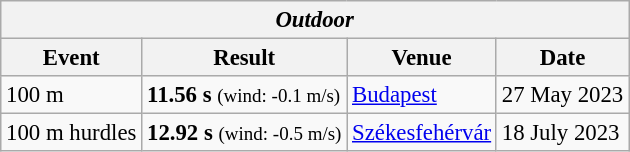<table class="wikitable" style="border-collapse: collapse; font-size: 95%;">
<tr>
<th colspan=4><em>Outdoor</em></th>
</tr>
<tr>
<th>Event</th>
<th>Result</th>
<th>Venue</th>
<th>Date</th>
</tr>
<tr>
<td>100 m</td>
<td><strong>11.56 s</strong> <small>(wind: -0.1 m/s)</small></td>
<td> <a href='#'>Budapest</a></td>
<td>27 May 2023</td>
</tr>
<tr>
<td>100 m hurdles</td>
<td><strong>12.92 s</strong> <small>(wind: -0.5 m/s)</small></td>
<td> <a href='#'>Székesfehérvár</a></td>
<td>18 July 2023</td>
</tr>
</table>
